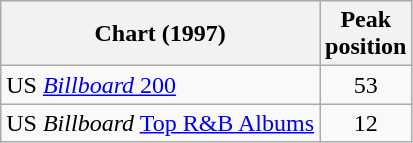<table class="wikitable">
<tr>
<th>Chart (1997)</th>
<th>Peak<br>position</th>
</tr>
<tr>
<td>US <a href='#'><em>Billboard</em> 200</a></td>
<td align="center">53</td>
</tr>
<tr>
<td>US <em>Billboard</em> <a href='#'>Top R&B Albums</a></td>
<td align="center">12</td>
</tr>
</table>
